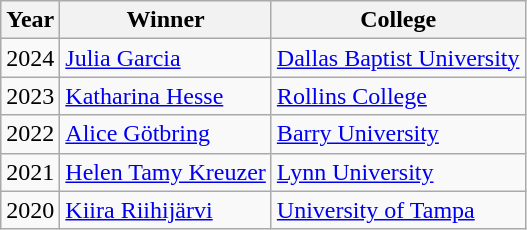<table class="wikitable">
<tr>
<th>Year</th>
<th>Winner</th>
<th>College</th>
</tr>
<tr>
<td>2024</td>
<td> <a href='#'>Julia Garcia</a></td>
<td><a href='#'>Dallas Baptist University</a></td>
</tr>
<tr>
<td>2023</td>
<td> <a href='#'>Katharina Hesse</a></td>
<td><a href='#'>Rollins College</a></td>
</tr>
<tr>
<td>2022</td>
<td> <a href='#'>Alice Götbring</a></td>
<td><a href='#'>Barry University</a></td>
</tr>
<tr>
<td>2021</td>
<td> <a href='#'>Helen Tamy Kreuzer</a></td>
<td><a href='#'>Lynn University</a></td>
</tr>
<tr>
<td>2020</td>
<td> <a href='#'>Kiira Riihijärvi</a></td>
<td><a href='#'>University of Tampa</a></td>
</tr>
</table>
